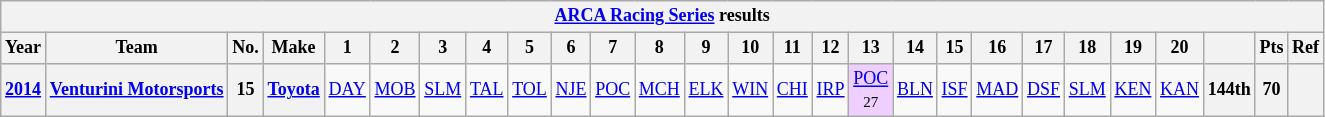<table class="wikitable" style="text-align:center; font-size:75%">
<tr>
<th colspan=27><a href='#'>ARCA Racing Series</a> results</th>
</tr>
<tr>
<th>Year</th>
<th>Team</th>
<th>No.</th>
<th>Make</th>
<th>1</th>
<th>2</th>
<th>3</th>
<th>4</th>
<th>5</th>
<th>6</th>
<th>7</th>
<th>8</th>
<th>9</th>
<th>10</th>
<th>11</th>
<th>12</th>
<th>13</th>
<th>14</th>
<th>15</th>
<th>16</th>
<th>17</th>
<th>18</th>
<th>19</th>
<th>20</th>
<th></th>
<th>Pts</th>
<th>Ref</th>
</tr>
<tr>
<th><a href='#'>2014</a></th>
<th><a href='#'>Venturini Motorsports</a></th>
<th>15</th>
<th><a href='#'>Toyota</a></th>
<td><a href='#'>DAY</a></td>
<td><a href='#'>MOB</a></td>
<td><a href='#'>SLM</a></td>
<td><a href='#'>TAL</a></td>
<td><a href='#'>TOL</a></td>
<td><a href='#'>NJE</a></td>
<td><a href='#'>POC</a></td>
<td><a href='#'>MCH</a></td>
<td><a href='#'>ELK</a></td>
<td><a href='#'>WIN</a></td>
<td><a href='#'>CHI</a></td>
<td><a href='#'>IRP</a></td>
<td style="background:#EFCFFF;"><a href='#'>POC</a><br><small>27</small></td>
<td><a href='#'>BLN</a></td>
<td><a href='#'>ISF</a></td>
<td><a href='#'>MAD</a></td>
<td><a href='#'>DSF</a></td>
<td><a href='#'>SLM</a></td>
<td><a href='#'>KEN</a></td>
<td><a href='#'>KAN</a></td>
<th>144th</th>
<th>70</th>
<th></th>
</tr>
</table>
